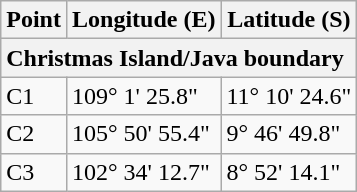<table class="wikitable">
<tr>
<th>Point</th>
<th>Longitude (E)</th>
<th>Latitude (S)</th>
</tr>
<tr>
<th colspan="5" style="text-align:left">Christmas Island/Java boundary</th>
</tr>
<tr>
<td>C1</td>
<td>109° 1' 25.8"</td>
<td>11° 10' 24.6"</td>
</tr>
<tr>
<td>C2</td>
<td>105° 50' 55.4"</td>
<td>9° 46' 49.8"</td>
</tr>
<tr>
<td>C3</td>
<td>102° 34' 12.7"</td>
<td>8° 52' 14.1"</td>
</tr>
</table>
